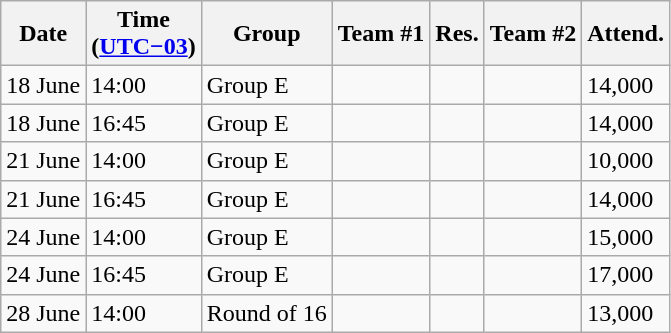<table class="wikitable"  style="text-align:left; width:;">
<tr>
<th>Date</th>
<th>Time <br>(<a href='#'>UTC−03</a>)</th>
<th>Group</th>
<th>Team #1</th>
<th>Res.</th>
<th>Team #2</th>
<th>Attend.</th>
</tr>
<tr>
<td>18 June</td>
<td>14:00</td>
<td>Group E</td>
<td></td>
<td></td>
<td></td>
<td>14,000</td>
</tr>
<tr>
<td>18 June</td>
<td>16:45</td>
<td>Group E</td>
<td></td>
<td></td>
<td></td>
<td>14,000</td>
</tr>
<tr>
<td>21 June</td>
<td>14:00</td>
<td>Group E</td>
<td></td>
<td></td>
<td></td>
<td>10,000</td>
</tr>
<tr>
<td>21 June</td>
<td>16:45</td>
<td>Group E</td>
<td></td>
<td></td>
<td></td>
<td>14,000</td>
</tr>
<tr>
<td>24 June</td>
<td>14:00</td>
<td>Group E</td>
<td></td>
<td></td>
<td></td>
<td>15,000</td>
</tr>
<tr>
<td>24 June</td>
<td>16:45</td>
<td>Group E</td>
<td></td>
<td></td>
<td></td>
<td>17,000</td>
</tr>
<tr>
<td>28 June</td>
<td>14:00</td>
<td>Round of 16</td>
<td></td>
<td></td>
<td></td>
<td>13,000</td>
</tr>
</table>
